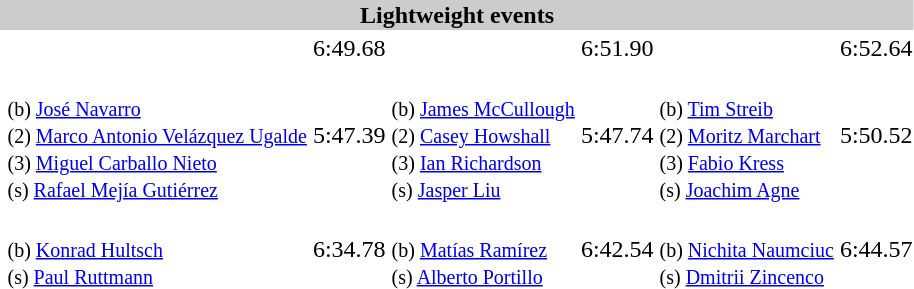<table>
<tr>
<th colspan="7" style="background-color:#CCC;">Lightweight events</th>
</tr>
<tr>
<td><br></td>
<td></td>
<td>6:49.68</td>
<td></td>
<td>6:51.90</td>
<td></td>
<td>6:52.64</td>
</tr>
<tr>
<td><br></td>
<td><br><small>(b) <a href='#'>José Navarro</a><br>(2) <a href='#'>Marco Antonio Velázquez Ugalde</a><br>(3) <a href='#'>Miguel Carballo Nieto</a><br>(s) <a href='#'>Rafael Mejía Gutiérrez</a></small></td>
<td>5:47.39</td>
<td><br><small>(b) <a href='#'>James McCullough</a><br>(2) <a href='#'>Casey Howshall</a><br>(3) <a href='#'>Ian Richardson</a><br>(s) <a href='#'>Jasper Liu</a></small></td>
<td>5:47.74</td>
<td><br><small>(b) <a href='#'>Tim Streib</a><br>(2) <a href='#'>Moritz Marchart</a><br>(3) <a href='#'>Fabio Kress</a><br>(s) <a href='#'>Joachim Agne</a></small></td>
<td>5:50.52</td>
</tr>
<tr>
<td><br></td>
<td><br><small>(b) <a href='#'>Konrad Hultsch</a> <br>(s) <a href='#'>Paul Ruttmann</a></small></td>
<td>6:34.78</td>
<td><br><small>(b) <a href='#'>Matías Ramírez</a> <br>(s) <a href='#'>Alberto Portillo</a></small></td>
<td>6:42.54</td>
<td><br><small>(b) <a href='#'>Nichita Naumciuc</a> <br>(s) <a href='#'>Dmitrii Zincenco</a></small></td>
<td>6:44.57</td>
</tr>
</table>
